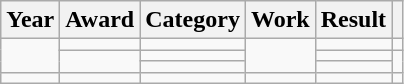<table class="wikitable">
<tr>
<th>Year</th>
<th>Award</th>
<th>Category</th>
<th>Work</th>
<th>Result</th>
<th class="unsortable"></th>
</tr>
<tr>
<td rowspan="3"></td>
<td></td>
<td></td>
<td rowspan="3"></td>
<td></td>
<td style="text-align:center;"></td>
</tr>
<tr>
<td rowspan="2"></td>
<td></td>
<td></td>
<td style="text-align:center;" rowspan="2"></td>
</tr>
<tr>
<td></td>
<td></td>
</tr>
<tr>
<td></td>
<td></td>
<td></td>
<td></td>
<td></td>
<td style="text-align:center;"></td>
</tr>
</table>
